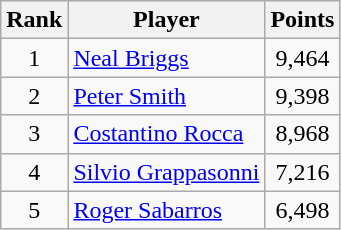<table class="wikitable">
<tr>
<th>Rank</th>
<th>Player</th>
<th>Points</th>
</tr>
<tr>
<td align=center>1</td>
<td> <a href='#'>Neal Briggs</a></td>
<td align=center>9,464</td>
</tr>
<tr>
<td align=center>2</td>
<td> <a href='#'>Peter Smith</a></td>
<td align=center>9,398</td>
</tr>
<tr>
<td align=center>3</td>
<td> <a href='#'>Costantino Rocca</a></td>
<td align=center>8,968</td>
</tr>
<tr>
<td align=center>4</td>
<td> <a href='#'>Silvio Grappasonni</a></td>
<td align=center>7,216</td>
</tr>
<tr>
<td align=center>5</td>
<td> <a href='#'>Roger Sabarros</a></td>
<td align=center>6,498</td>
</tr>
</table>
